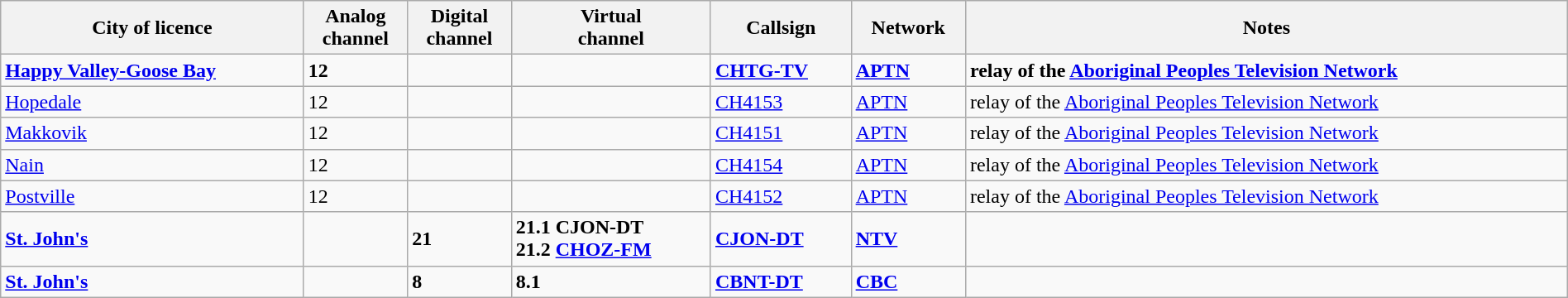<table class="sortable wikitable" width="100%">
<tr>
<th>City of licence</th>
<th>Analog<br>channel</th>
<th>Digital<br>channel</th>
<th>Virtual<br>channel</th>
<th>Callsign</th>
<th>Network</th>
<th>Notes</th>
</tr>
<tr style="font-weight: bold;">
<td><a href='#'>Happy Valley-Goose Bay</a></td>
<td>12</td>
<td></td>
<td></td>
<td><a href='#'>CHTG-TV</a></td>
<td><a href='#'>APTN</a></td>
<td>relay of the <a href='#'>Aboriginal Peoples Television Network</a></td>
</tr>
<tr>
<td><a href='#'>Hopedale</a></td>
<td>12</td>
<td></td>
<td></td>
<td><a href='#'>CH4153</a></td>
<td><a href='#'>APTN</a></td>
<td>relay of the <a href='#'>Aboriginal Peoples Television Network</a></td>
</tr>
<tr>
<td><a href='#'>Makkovik</a></td>
<td>12</td>
<td></td>
<td></td>
<td><a href='#'>CH4151</a></td>
<td><a href='#'>APTN</a></td>
<td>relay of the <a href='#'>Aboriginal Peoples Television Network</a></td>
</tr>
<tr>
<td><a href='#'>Nain</a></td>
<td>12</td>
<td></td>
<td></td>
<td><a href='#'>CH4154</a></td>
<td><a href='#'>APTN</a></td>
<td>relay of the <a href='#'>Aboriginal Peoples Television Network</a></td>
</tr>
<tr>
<td><a href='#'>Postville</a></td>
<td>12</td>
<td></td>
<td></td>
<td><a href='#'>CH4152</a></td>
<td><a href='#'>APTN</a></td>
<td>relay of the <a href='#'>Aboriginal Peoples Television Network</a></td>
</tr>
<tr style="font-weight: bold;">
<td><a href='#'>St. John's</a></td>
<td></td>
<td>21</td>
<td>21.1 CJON-DT <br>21.2 <a href='#'>CHOZ-FM</a></td>
<td><a href='#'>CJON-DT</a></td>
<td><a href='#'>NTV</a></td>
<td></td>
</tr>
<tr style="font-weight: bold;">
<td><a href='#'>St. John's</a></td>
<td></td>
<td>8</td>
<td>8.1</td>
<td><a href='#'>CBNT-DT</a></td>
<td><a href='#'>CBC</a></td>
<td></td>
</tr>
</table>
